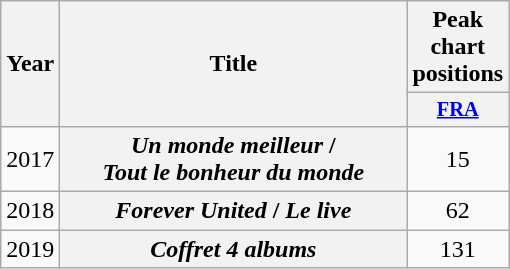<table class="wikitable plainrowheaders" style="text-align:center;">
<tr>
<th scope="col" rowspan="2" style="width:2em;">Year</th>
<th scope="col" rowspan="2" style="width:14em;">Title</th>
<th scope="col" colspan="1">Peak chart positions</th>
</tr>
<tr>
<th scope="col" style="width:3em;font-size:85%;"><a href='#'>FRA</a><br></th>
</tr>
<tr>
<td>2017</td>
<th scope="row"><em>Un monde meilleur</em> / <br><em>Tout le bonheur du monde</em></th>
<td>15</td>
</tr>
<tr>
<td>2018</td>
<th scope="row"><em>Forever United</em> / <em>Le live</em></th>
<td>62</td>
</tr>
<tr>
<td>2019</td>
<th scope="row"><em>Coffret 4 albums</em></th>
<td>131</td>
</tr>
</table>
